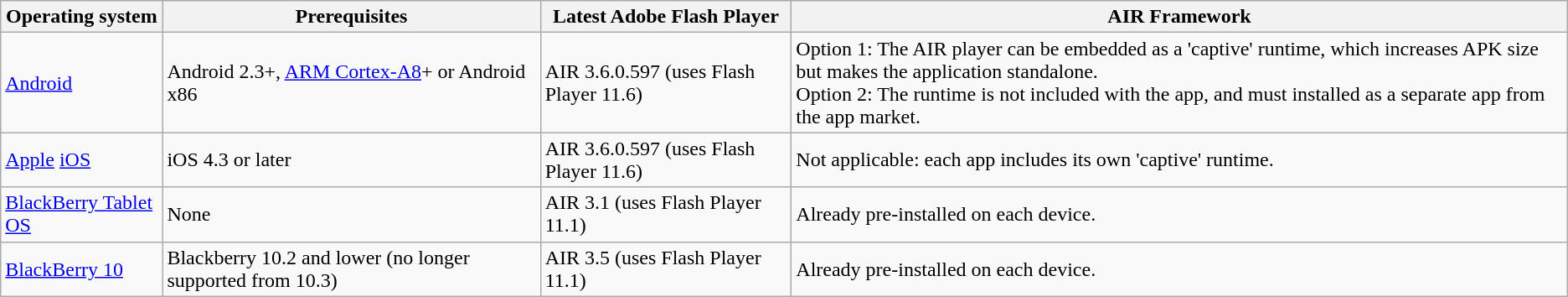<table class="wikitable sortable">
<tr>
<th>Operating system</th>
<th>Prerequisites</th>
<th>Latest Adobe Flash Player</th>
<th>AIR Framework</th>
</tr>
<tr>
<td><a href='#'>Android</a></td>
<td>Android 2.3+, <a href='#'>ARM Cortex-A8</a>+ or Android x86</td>
<td>AIR 3.6.0.597 (uses Flash Player 11.6)</td>
<td>Option 1: The AIR player can be embedded as a 'captive' runtime, which increases APK size but makes the application standalone.<br>Option 2: The runtime is not included with the app, and must installed as a separate app from the app market.</td>
</tr>
<tr>
<td><a href='#'>Apple</a> <a href='#'>iOS</a></td>
<td>iOS 4.3 or later</td>
<td>AIR 3.6.0.597 (uses Flash Player 11.6)</td>
<td>Not applicable: each app includes its own 'captive' runtime.</td>
</tr>
<tr>
<td><a href='#'>BlackBerry Tablet OS</a></td>
<td>None</td>
<td>AIR 3.1 (uses Flash Player 11.1)</td>
<td>Already pre-installed on each device.</td>
</tr>
<tr>
<td><a href='#'>BlackBerry 10</a></td>
<td>Blackberry 10.2 and lower (no longer supported from 10.3)</td>
<td>AIR 3.5 (uses Flash Player 11.1)</td>
<td>Already pre-installed on each device.</td>
</tr>
</table>
